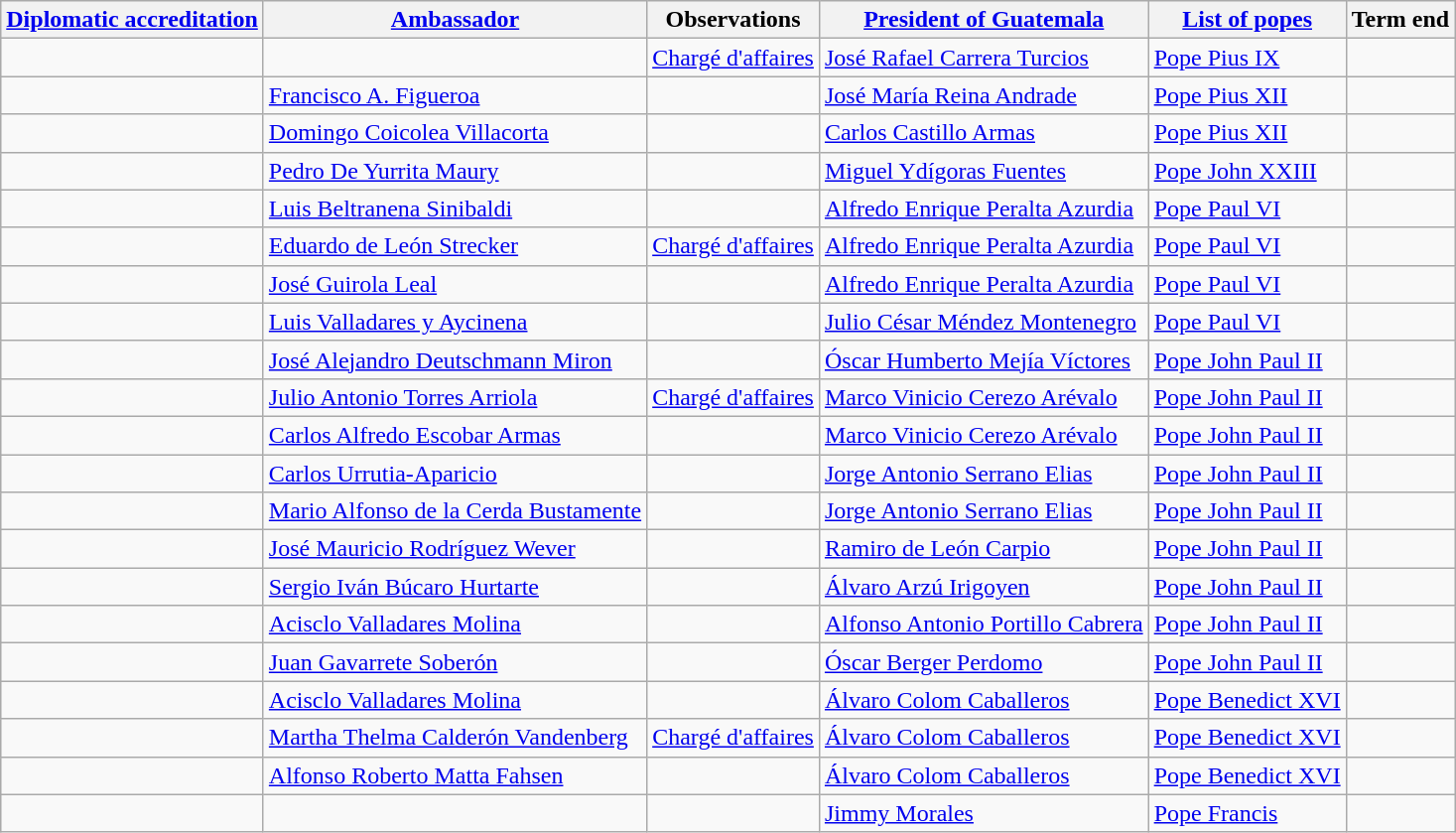<table class="wikitable sortable">
<tr>
<th><a href='#'>Diplomatic accreditation</a></th>
<th><a href='#'>Ambassador</a></th>
<th>Observations</th>
<th><a href='#'>President of Guatemala</a></th>
<th><a href='#'>List of popes</a></th>
<th>Term end</th>
</tr>
<tr>
<td></td>
<td></td>
<td><a href='#'>Chargé d'affaires</a></td>
<td><a href='#'>José Rafael Carrera Turcios</a></td>
<td><a href='#'>Pope Pius IX</a></td>
<td></td>
</tr>
<tr>
<td></td>
<td><a href='#'>Francisco A. Figueroa</a></td>
<td></td>
<td><a href='#'>José María Reina Andrade</a></td>
<td><a href='#'>Pope Pius XII</a></td>
<td></td>
</tr>
<tr>
<td></td>
<td><a href='#'>Domingo Coicolea Villacorta</a></td>
<td></td>
<td><a href='#'>Carlos Castillo Armas</a></td>
<td><a href='#'>Pope Pius XII</a></td>
<td></td>
</tr>
<tr>
<td></td>
<td><a href='#'>Pedro De Yurrita Maury</a></td>
<td></td>
<td><a href='#'>Miguel Ydígoras Fuentes</a></td>
<td><a href='#'>Pope John XXIII</a></td>
<td></td>
</tr>
<tr>
<td></td>
<td><a href='#'>Luis Beltranena Sinibaldi</a></td>
<td></td>
<td><a href='#'>Alfredo Enrique Peralta Azurdia</a></td>
<td><a href='#'>Pope Paul VI</a></td>
<td></td>
</tr>
<tr>
<td></td>
<td><a href='#'>Eduardo de León Strecker</a></td>
<td><a href='#'>Chargé d'affaires</a></td>
<td><a href='#'>Alfredo Enrique Peralta Azurdia</a></td>
<td><a href='#'>Pope Paul VI</a></td>
<td></td>
</tr>
<tr>
<td></td>
<td><a href='#'>José Guirola Leal</a></td>
<td></td>
<td><a href='#'>Alfredo Enrique Peralta Azurdia</a></td>
<td><a href='#'>Pope Paul VI</a></td>
<td></td>
</tr>
<tr>
<td></td>
<td><a href='#'>Luis Valladares y Aycinena</a></td>
<td></td>
<td><a href='#'>Julio César Méndez Montenegro</a></td>
<td><a href='#'>Pope Paul VI</a></td>
<td></td>
</tr>
<tr>
<td></td>
<td><a href='#'>José Alejandro Deutschmann Miron</a></td>
<td></td>
<td><a href='#'>Óscar Humberto Mejía Víctores</a></td>
<td><a href='#'>Pope John Paul II</a></td>
<td></td>
</tr>
<tr>
<td></td>
<td><a href='#'>Julio Antonio Torres Arriola</a></td>
<td><a href='#'>Chargé d'affaires</a></td>
<td><a href='#'>Marco Vinicio Cerezo Arévalo</a></td>
<td><a href='#'>Pope John Paul II</a></td>
<td></td>
</tr>
<tr>
<td></td>
<td><a href='#'>Carlos Alfredo Escobar Armas</a></td>
<td></td>
<td><a href='#'>Marco Vinicio Cerezo Arévalo</a></td>
<td><a href='#'>Pope John Paul II</a></td>
<td></td>
</tr>
<tr>
<td></td>
<td><a href='#'>Carlos Urrutia-Aparicio</a></td>
<td></td>
<td><a href='#'>Jorge Antonio Serrano Elias</a></td>
<td><a href='#'>Pope John Paul II</a></td>
<td></td>
</tr>
<tr>
<td></td>
<td><a href='#'>Mario Alfonso de la Cerda Bustamente</a></td>
<td></td>
<td><a href='#'>Jorge Antonio Serrano Elias</a></td>
<td><a href='#'>Pope John Paul II</a></td>
<td></td>
</tr>
<tr>
<td></td>
<td><a href='#'>José Mauricio Rodríguez Wever</a></td>
<td></td>
<td><a href='#'>Ramiro de León Carpio</a></td>
<td><a href='#'>Pope John Paul II</a></td>
<td></td>
</tr>
<tr>
<td></td>
<td><a href='#'>Sergio Iván Búcaro Hurtarte</a></td>
<td></td>
<td><a href='#'>Álvaro Arzú Irigoyen</a></td>
<td><a href='#'>Pope John Paul II</a></td>
<td></td>
</tr>
<tr>
<td></td>
<td><a href='#'>Acisclo Valladares Molina</a></td>
<td></td>
<td><a href='#'>Alfonso Antonio Portillo Cabrera</a></td>
<td><a href='#'>Pope John Paul II</a></td>
<td></td>
</tr>
<tr>
<td></td>
<td><a href='#'>Juan Gavarrete Soberón</a></td>
<td></td>
<td><a href='#'>Óscar Berger Perdomo</a></td>
<td><a href='#'>Pope John Paul II</a></td>
<td></td>
</tr>
<tr>
<td></td>
<td><a href='#'>Acisclo Valladares Molina</a></td>
<td></td>
<td><a href='#'>Álvaro Colom Caballeros</a></td>
<td><a href='#'>Pope Benedict XVI</a></td>
<td></td>
</tr>
<tr>
<td></td>
<td><a href='#'>Martha Thelma Calderón Vandenberg</a></td>
<td><a href='#'>Chargé d'affaires</a></td>
<td><a href='#'>Álvaro Colom Caballeros</a></td>
<td><a href='#'>Pope Benedict XVI</a></td>
<td></td>
</tr>
<tr>
<td></td>
<td><a href='#'>Alfonso Roberto Matta Fahsen</a></td>
<td></td>
<td><a href='#'>Álvaro Colom Caballeros</a></td>
<td><a href='#'>Pope Benedict XVI</a></td>
<td></td>
</tr>
<tr>
<td></td>
<td></td>
<td></td>
<td><a href='#'>Jimmy Morales</a></td>
<td><a href='#'>Pope Francis</a></td>
<td></td>
</tr>
</table>
